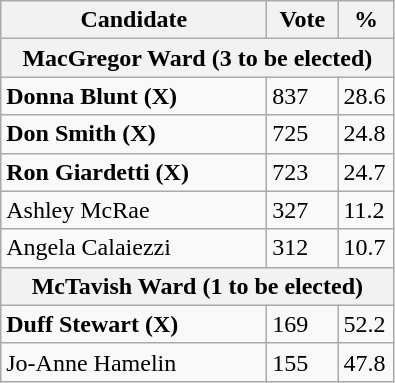<table class="wikitable">
<tr>
<th bgcolor="#DDDDFF" width="170px">Candidate</th>
<th bgcolor="#DDDDFF" width="40px">Vote</th>
<th bgcolor="#DDDDFF" width="30px">%</th>
</tr>
<tr>
<th colspan="3">MacGregor Ward (3 to be elected)</th>
</tr>
<tr>
<td><strong>Donna Blunt (X)</strong></td>
<td>837</td>
<td>28.6</td>
</tr>
<tr>
<td><strong>Don Smith (X)</strong></td>
<td>725</td>
<td>24.8</td>
</tr>
<tr>
<td><strong>Ron Giardetti (X)</strong></td>
<td>723</td>
<td>24.7</td>
</tr>
<tr>
<td>Ashley McRae</td>
<td>327</td>
<td>11.2</td>
</tr>
<tr>
<td>Angela Calaiezzi</td>
<td>312</td>
<td>10.7</td>
</tr>
<tr>
<th colspan="3">McTavish Ward (1 to be elected)</th>
</tr>
<tr>
<td><strong>Duff Stewart (X)</strong></td>
<td>169</td>
<td>52.2</td>
</tr>
<tr>
<td>Jo-Anne Hamelin</td>
<td>155</td>
<td>47.8</td>
</tr>
</table>
